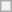<table class="wikitable sortable" style="text-align:center;">
<tr>
<th colspan="9"></th>
</tr>
</table>
